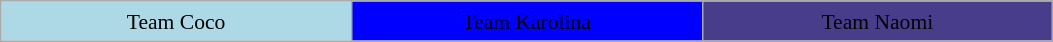<table style="text-align: center; font-size:90%; line-height:20px;" class="wikitable sortable">
<tr>
<td width="227" style="background:lightblue;">Team Coco</td>
<td width="227" style="background:blue;"><span>Team Karolina</span></td>
<td width="227" style="background:#483d8b;"><span>Team Naomi</span></td>
</tr>
</table>
